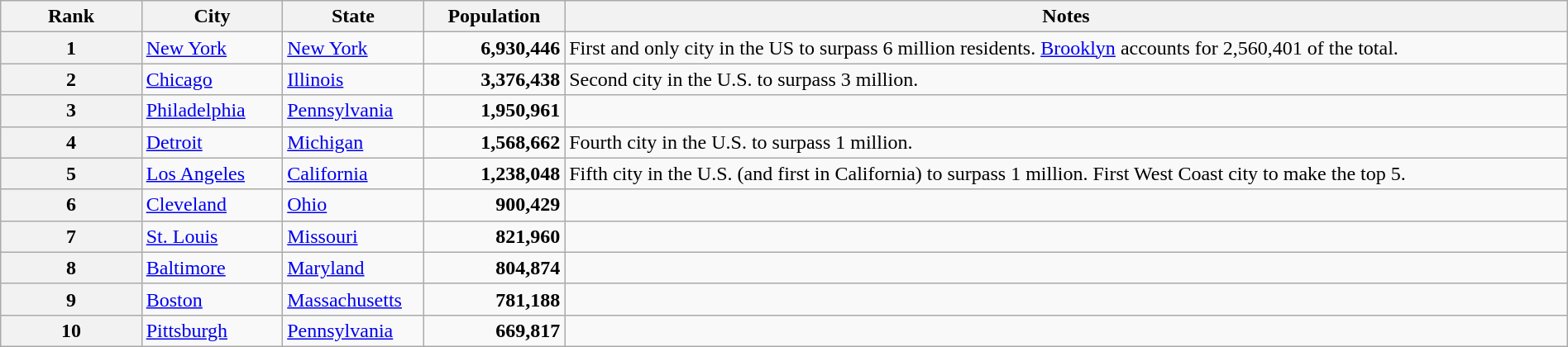<table class="wikitable plainrowheaders" style="width:100%">
<tr>
<th scope="col" style="width:9%;">Rank</th>
<th scope="col" style="width:9%;">City</th>
<th scope="col" style="width:9%;">State</th>
<th scope="col" style="width:9%;">Population</th>
<th scope="col" style="width:70%;">Notes</th>
</tr>
<tr>
<th scope="row">1</th>
<td><a href='#'>New York</a></td>
<td><a href='#'>New York</a></td>
<td align="right"><strong>6,930,446</strong></td>
<td>First and only city in the US to surpass 6 million residents. <a href='#'>Brooklyn</a> accounts for 2,560,401 of the total.</td>
</tr>
<tr>
<th scope="row">2</th>
<td><a href='#'>Chicago</a></td>
<td><a href='#'>Illinois</a></td>
<td align="right"><strong>3,376,438</strong></td>
<td>Second city in the U.S. to surpass 3 million.</td>
</tr>
<tr>
<th scope="row">3</th>
<td><a href='#'>Philadelphia</a></td>
<td><a href='#'>Pennsylvania</a></td>
<td align="right"><strong>1,950,961</strong></td>
<td></td>
</tr>
<tr>
<th scope="row">4</th>
<td><a href='#'>Detroit</a></td>
<td><a href='#'>Michigan</a></td>
<td align="right"><strong>1,568,662</strong></td>
<td>Fourth city in the U.S. to surpass 1 million.</td>
</tr>
<tr>
<th scope="row">5</th>
<td><a href='#'>Los Angeles</a></td>
<td><a href='#'>California</a></td>
<td align="right"><strong>1,238,048</strong></td>
<td>Fifth city in the U.S. (and first in California) to surpass 1 million.  First West Coast city to make the top 5.</td>
</tr>
<tr>
<th scope="row">6</th>
<td><a href='#'>Cleveland</a></td>
<td><a href='#'>Ohio</a></td>
<td align="right"><strong>900,429</strong></td>
<td></td>
</tr>
<tr>
<th scope="row">7</th>
<td><a href='#'>St. Louis</a></td>
<td><a href='#'>Missouri</a></td>
<td align="right"><strong>821,960</strong></td>
<td></td>
</tr>
<tr>
<th scope="row">8</th>
<td><a href='#'>Baltimore</a></td>
<td><a href='#'>Maryland</a></td>
<td align="right"><strong>804,874</strong></td>
<td></td>
</tr>
<tr>
<th scope="row">9</th>
<td><a href='#'>Boston</a></td>
<td><a href='#'>Massachusetts</a></td>
<td align="right"><strong>781,188</strong></td>
<td></td>
</tr>
<tr>
<th scope="row">10</th>
<td><a href='#'>Pittsburgh</a></td>
<td><a href='#'>Pennsylvania</a></td>
<td align="right"><strong>669,817</strong></td>
<td></td>
</tr>
</table>
